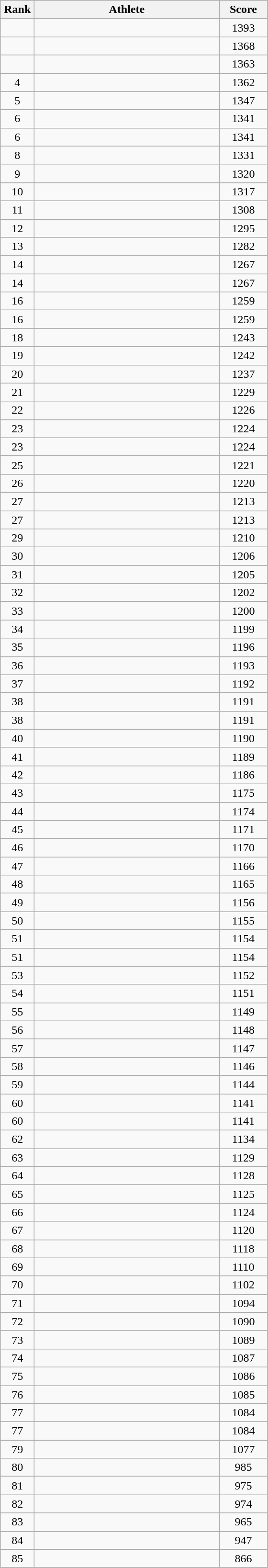<table class=wikitable style="text-align:center">
<tr>
<th width=40>Rank</th>
<th width=250>Athlete</th>
<th width=60>Score</th>
</tr>
<tr>
<td></td>
<td align=left></td>
<td>1393</td>
</tr>
<tr>
<td></td>
<td align=left></td>
<td>1368</td>
</tr>
<tr>
<td></td>
<td align=left></td>
<td>1363</td>
</tr>
<tr>
<td>4</td>
<td align=left></td>
<td>1362</td>
</tr>
<tr>
<td>5</td>
<td align=left></td>
<td>1347</td>
</tr>
<tr>
<td>6</td>
<td align=left></td>
<td>1341</td>
</tr>
<tr>
<td>6</td>
<td align=left></td>
<td>1341</td>
</tr>
<tr>
<td>8</td>
<td align=left></td>
<td>1331</td>
</tr>
<tr>
<td>9</td>
<td align=left></td>
<td>1320</td>
</tr>
<tr>
<td>10</td>
<td align=left></td>
<td>1317</td>
</tr>
<tr>
<td>11</td>
<td align=left></td>
<td>1308</td>
</tr>
<tr>
<td>12</td>
<td align=left></td>
<td>1295</td>
</tr>
<tr>
<td>13</td>
<td align=left></td>
<td>1282</td>
</tr>
<tr>
<td>14</td>
<td align=left></td>
<td>1267</td>
</tr>
<tr>
<td>14</td>
<td align=left></td>
<td>1267</td>
</tr>
<tr>
<td>16</td>
<td align=left></td>
<td>1259</td>
</tr>
<tr>
<td>16</td>
<td align=left></td>
<td>1259</td>
</tr>
<tr>
<td>18</td>
<td align=left></td>
<td>1243</td>
</tr>
<tr>
<td>19</td>
<td align=left></td>
<td>1242</td>
</tr>
<tr>
<td>20</td>
<td align=left></td>
<td>1237</td>
</tr>
<tr>
<td>21</td>
<td align=left></td>
<td>1229</td>
</tr>
<tr>
<td>22</td>
<td align=left></td>
<td>1226</td>
</tr>
<tr>
<td>23</td>
<td align=left></td>
<td>1224</td>
</tr>
<tr>
<td>23</td>
<td align=left></td>
<td>1224</td>
</tr>
<tr>
<td>25</td>
<td align=left></td>
<td>1221</td>
</tr>
<tr>
<td>26</td>
<td align=left></td>
<td>1220</td>
</tr>
<tr>
<td>27</td>
<td align=left></td>
<td>1213</td>
</tr>
<tr>
<td>27</td>
<td align=left></td>
<td>1213</td>
</tr>
<tr>
<td>29</td>
<td align=left></td>
<td>1210</td>
</tr>
<tr>
<td>30</td>
<td align=left></td>
<td>1206</td>
</tr>
<tr>
<td>31</td>
<td align=left></td>
<td>1205</td>
</tr>
<tr>
<td>32</td>
<td align=left></td>
<td>1202</td>
</tr>
<tr>
<td>33</td>
<td align=left></td>
<td>1200</td>
</tr>
<tr>
<td>34</td>
<td align=left></td>
<td>1199</td>
</tr>
<tr>
<td>35</td>
<td align=left></td>
<td>1196</td>
</tr>
<tr>
<td>36</td>
<td align=left></td>
<td>1193</td>
</tr>
<tr>
<td>37</td>
<td align=left></td>
<td>1192</td>
</tr>
<tr>
<td>38</td>
<td align=left></td>
<td>1191</td>
</tr>
<tr>
<td>38</td>
<td align=left></td>
<td>1191</td>
</tr>
<tr>
<td>40</td>
<td align=left></td>
<td>1190</td>
</tr>
<tr>
<td>41</td>
<td align=left></td>
<td>1189</td>
</tr>
<tr>
<td>42</td>
<td align=left></td>
<td>1186</td>
</tr>
<tr>
<td>43</td>
<td align=left></td>
<td>1175</td>
</tr>
<tr>
<td>44</td>
<td align=left></td>
<td>1174</td>
</tr>
<tr>
<td>45</td>
<td align=left></td>
<td>1171</td>
</tr>
<tr>
<td>46</td>
<td align=left></td>
<td>1170</td>
</tr>
<tr>
<td>47</td>
<td align=left></td>
<td>1166</td>
</tr>
<tr>
<td>48</td>
<td align=left></td>
<td>1165</td>
</tr>
<tr>
<td>49</td>
<td align=left></td>
<td>1156</td>
</tr>
<tr>
<td>50</td>
<td align=left></td>
<td>1155</td>
</tr>
<tr>
<td>51</td>
<td align=left></td>
<td>1154</td>
</tr>
<tr>
<td>51</td>
<td align=left></td>
<td>1154</td>
</tr>
<tr>
<td>53</td>
<td align=left></td>
<td>1152</td>
</tr>
<tr>
<td>54</td>
<td align=left></td>
<td>1151</td>
</tr>
<tr>
<td>55</td>
<td align=left></td>
<td>1149</td>
</tr>
<tr>
<td>56</td>
<td align=left></td>
<td>1148</td>
</tr>
<tr>
<td>57</td>
<td align=left></td>
<td>1147</td>
</tr>
<tr>
<td>58</td>
<td align=left></td>
<td>1146</td>
</tr>
<tr>
<td>59</td>
<td align=left></td>
<td>1144</td>
</tr>
<tr>
<td>60</td>
<td align=left></td>
<td>1141</td>
</tr>
<tr>
<td>60</td>
<td align=left></td>
<td>1141</td>
</tr>
<tr>
<td>62</td>
<td align=left></td>
<td>1134</td>
</tr>
<tr>
<td>63</td>
<td align=left></td>
<td>1129</td>
</tr>
<tr>
<td>64</td>
<td align=left></td>
<td>1128</td>
</tr>
<tr>
<td>65</td>
<td align=left></td>
<td>1125</td>
</tr>
<tr>
<td>66</td>
<td align=left></td>
<td>1124</td>
</tr>
<tr>
<td>67</td>
<td align=left></td>
<td>1120</td>
</tr>
<tr>
<td>68</td>
<td align=left></td>
<td>1118</td>
</tr>
<tr>
<td>69</td>
<td align=left></td>
<td>1110</td>
</tr>
<tr>
<td>70</td>
<td align=left></td>
<td>1102</td>
</tr>
<tr>
<td>71</td>
<td align=left></td>
<td>1094</td>
</tr>
<tr>
<td>72</td>
<td align=left></td>
<td>1090</td>
</tr>
<tr>
<td>73</td>
<td align=left></td>
<td>1089</td>
</tr>
<tr>
<td>74</td>
<td align=left></td>
<td>1087</td>
</tr>
<tr>
<td>75</td>
<td align=left></td>
<td>1086</td>
</tr>
<tr>
<td>76</td>
<td align=left></td>
<td>1085</td>
</tr>
<tr>
<td>77</td>
<td align=left></td>
<td>1084</td>
</tr>
<tr>
<td>77</td>
<td align=left></td>
<td>1084</td>
</tr>
<tr>
<td>79</td>
<td align=left></td>
<td>1077</td>
</tr>
<tr>
<td>80</td>
<td align=left></td>
<td>985</td>
</tr>
<tr>
<td>81</td>
<td align=left></td>
<td>975</td>
</tr>
<tr>
<td>82</td>
<td align=left></td>
<td>974</td>
</tr>
<tr>
<td>83</td>
<td align=left></td>
<td>965</td>
</tr>
<tr>
<td>84</td>
<td align=left></td>
<td>947</td>
</tr>
<tr>
<td>85</td>
<td align=left></td>
<td>866</td>
</tr>
</table>
